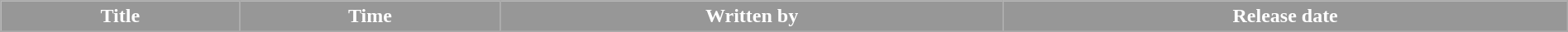<table class="wikitable plainrowheaders" style="width:100%; margin-right:0;">
<tr>
<th style="background:#979797; color:#fff;">Title</th>
<th style="background:#979797; color:#fff;">Time</th>
<th style="background:#979797; color:#fff;">Written by</th>
<th style="background:#979797; color:#fff;">Release date</th>
</tr>
<tr>
</tr>
</table>
